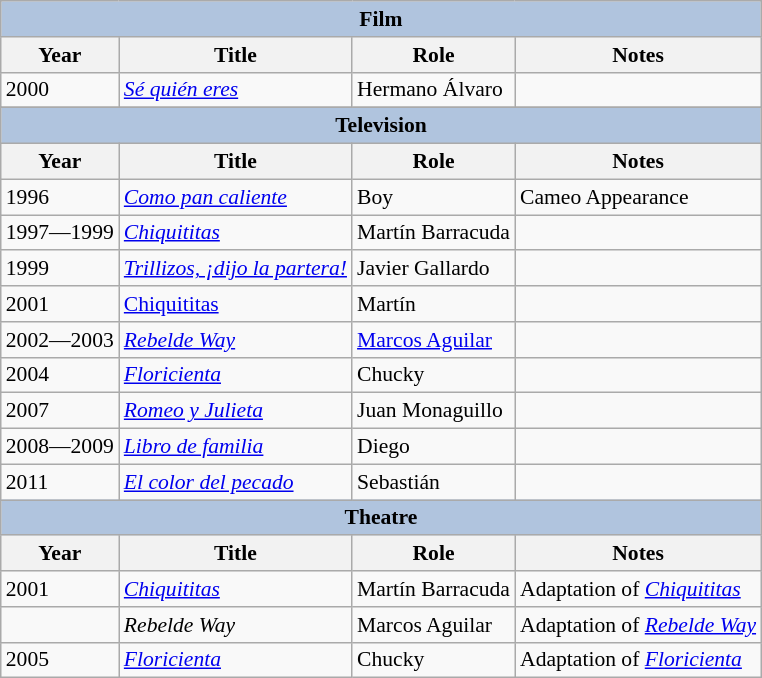<table class="wikitable" style="font-size: 90%;">
<tr>
<th colspan="4" style="background: LightSteelBlue;">Film</th>
</tr>
<tr>
<th>Year</th>
<th>Title</th>
<th>Role</th>
<th>Notes</th>
</tr>
<tr>
<td>2000</td>
<td><em><a href='#'>Sé quién eres</a></em></td>
<td>Hermano Álvaro</td>
<td></td>
</tr>
<tr>
</tr>
<tr>
<th colspan="4" style="background: LightSteelBlue;">Television</th>
</tr>
<tr>
<th>Year</th>
<th>Title</th>
<th>Role</th>
<th>Notes</th>
</tr>
<tr>
<td>1996</td>
<td><em><a href='#'>Como pan caliente</a></em></td>
<td>Boy</td>
<td>Cameo Appearance</td>
</tr>
<tr>
<td>1997—1999</td>
<td><em><a href='#'>Chiquititas</a></em></td>
<td>Martín Barracuda</td>
<td></td>
</tr>
<tr>
<td>1999</td>
<td><em><a href='#'>Trillizos, ¡dijo la partera!</a></em></td>
<td>Javier Gallardo</td>
<td></td>
</tr>
<tr>
<td>2001</td>
<td><a href='#'>Chiquititas</a></td>
<td>Martín</td>
<td></td>
</tr>
<tr>
<td>2002—2003</td>
<td><em><a href='#'>Rebelde Way</a></em></td>
<td><a href='#'>Marcos Aguilar</a></td>
<td></td>
</tr>
<tr>
<td>2004</td>
<td><em><a href='#'>Floricienta</a></em></td>
<td>Chucky</td>
<td></td>
</tr>
<tr>
<td>2007</td>
<td><em><a href='#'>Romeo y Julieta</a></em></td>
<td>Juan Monaguillo</td>
<td></td>
</tr>
<tr>
<td>2008—2009</td>
<td><em><a href='#'>Libro de familia</a></em></td>
<td>Diego</td>
<td></td>
</tr>
<tr>
<td>2011</td>
<td><em><a href='#'>El color del pecado</a></em></td>
<td>Sebastián</td>
<td></td>
</tr>
<tr>
<th colspan="4" style="background: LightSteelBlue;">Theatre</th>
</tr>
<tr>
<th>Year</th>
<th>Title</th>
<th>Role</th>
<th>Notes</th>
</tr>
<tr>
<td>2001</td>
<td><em><a href='#'>Chiquititas</a></em></td>
<td>Martín Barracuda</td>
<td>Adaptation of <em><a href='#'>Chiquititas</a></em></td>
</tr>
<tr>
<td></td>
<td><em>Rebelde Way</em></td>
<td>Marcos Aguilar</td>
<td>Adaptation of <em><a href='#'>Rebelde Way</a></em></td>
</tr>
<tr>
<td>2005</td>
<td><em><a href='#'>Floricienta</a></em></td>
<td>Chucky</td>
<td>Adaptation of <em><a href='#'>Floricienta</a></em></td>
</tr>
</table>
